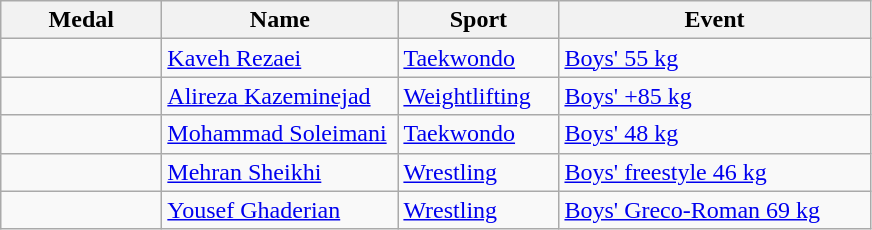<table class="wikitable sortable" style="text-align:left;">
<tr>
<th width="100">Medal</th>
<th width="150">Name</th>
<th width="100">Sport</th>
<th width="200">Event</th>
</tr>
<tr>
<td></td>
<td><a href='#'>Kaveh Rezaei</a></td>
<td><a href='#'>Taekwondo</a></td>
<td><a href='#'>Boys' 55 kg</a></td>
</tr>
<tr>
<td></td>
<td><a href='#'>Alireza Kazeminejad</a></td>
<td><a href='#'>Weightlifting</a></td>
<td><a href='#'>Boys' +85 kg</a></td>
</tr>
<tr>
<td></td>
<td><a href='#'>Mohammad Soleimani</a></td>
<td><a href='#'>Taekwondo</a></td>
<td><a href='#'>Boys' 48 kg</a></td>
</tr>
<tr>
<td></td>
<td><a href='#'>Mehran Sheikhi</a></td>
<td><a href='#'>Wrestling</a></td>
<td><a href='#'>Boys' freestyle 46 kg</a></td>
</tr>
<tr>
<td></td>
<td><a href='#'>Yousef Ghaderian</a></td>
<td><a href='#'>Wrestling</a></td>
<td><a href='#'>Boys' Greco-Roman 69 kg</a></td>
</tr>
</table>
